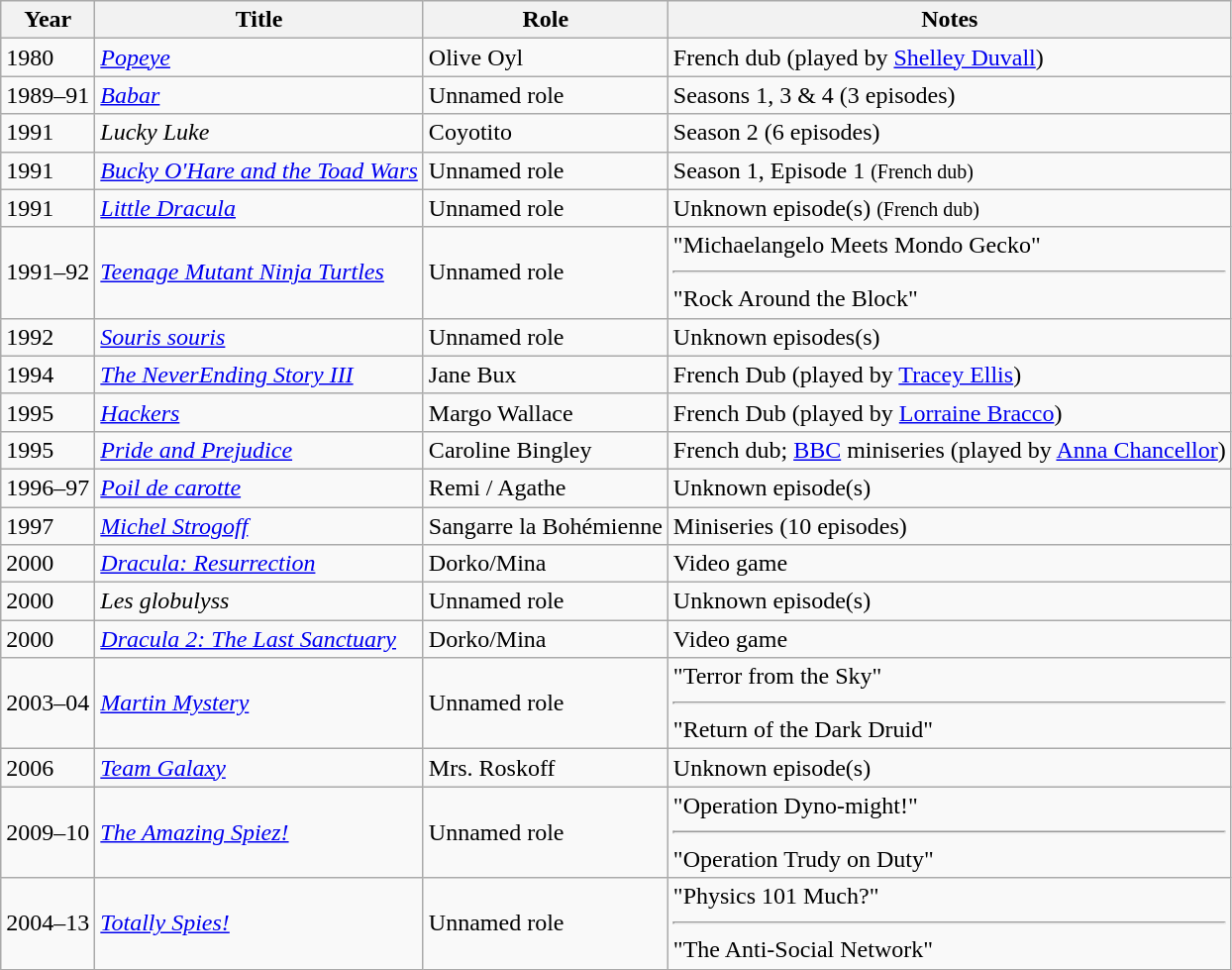<table class="wikitable plainrowheaders sortable">
<tr>
<th scope="col">Year</th>
<th scope="col">Title</th>
<th scope="col">Role</th>
<th scope="col">Notes</th>
</tr>
<tr>
<td>1980</td>
<td><em><a href='#'>Popeye</a></em></td>
<td>Olive Oyl</td>
<td>French dub (played by <a href='#'>Shelley Duvall</a>)</td>
</tr>
<tr>
<td>1989–91</td>
<td><em><a href='#'>Babar</a></em></td>
<td>Unnamed role</td>
<td>Seasons 1, 3 & 4 (3 episodes)</td>
</tr>
<tr>
<td>1991</td>
<td><em>Lucky Luke</em></td>
<td>Coyotito</td>
<td>Season 2 (6 episodes)</td>
</tr>
<tr>
<td>1991</td>
<td><em><a href='#'>Bucky O'Hare and the Toad Wars</a></em></td>
<td>Unnamed role</td>
<td>Season 1, Episode 1 <small>(French dub)</small></td>
</tr>
<tr>
<td>1991</td>
<td><em><a href='#'>Little Dracula</a></em></td>
<td>Unnamed role</td>
<td>Unknown episode(s) <small>(French dub)</small></td>
</tr>
<tr>
<td>1991–92</td>
<td><em><a href='#'>Teenage Mutant Ninja Turtles</a></em></td>
<td>Unnamed role</td>
<td>"Michaelangelo Meets Mondo Gecko"  <hr> "Rock Around the Block" </td>
</tr>
<tr>
<td>1992</td>
<td><em><a href='#'>Souris souris</a></em></td>
<td>Unnamed role</td>
<td>Unknown episodes(s)</td>
</tr>
<tr>
<td>1994</td>
<td><em><a href='#'>The NeverEnding Story III</a></em></td>
<td>Jane Bux</td>
<td>French Dub (played by <a href='#'>Tracey Ellis</a>)</td>
</tr>
<tr>
<td>1995</td>
<td><em><a href='#'>Hackers</a></em></td>
<td>Margo Wallace</td>
<td>French Dub (played by <a href='#'>Lorraine Bracco</a>)</td>
</tr>
<tr>
<td>1995</td>
<td><em><a href='#'>Pride and Prejudice</a></em></td>
<td>Caroline Bingley</td>
<td>French dub; <a href='#'>BBC</a> miniseries (played by <a href='#'>Anna Chancellor</a>)</td>
</tr>
<tr>
<td>1996–97</td>
<td><em><a href='#'>Poil de carotte</a></em></td>
<td>Remi / Agathe</td>
<td>Unknown episode(s)</td>
</tr>
<tr>
<td>1997</td>
<td><em><a href='#'>Michel Strogoff</a></em></td>
<td>Sangarre la Bohémienne</td>
<td>Miniseries (10 episodes)</td>
</tr>
<tr>
<td>2000</td>
<td><em><a href='#'>Dracula: Resurrection</a></em></td>
<td>Dorko/Mina</td>
<td>Video game</td>
</tr>
<tr>
<td>2000</td>
<td><em>Les globulyss</em></td>
<td>Unnamed role</td>
<td>Unknown episode(s)</td>
</tr>
<tr>
<td>2000</td>
<td><em><a href='#'>Dracula 2: The Last Sanctuary</a></em></td>
<td>Dorko/Mina</td>
<td>Video game</td>
</tr>
<tr>
<td>2003–04</td>
<td><em><a href='#'>Martin Mystery</a></em></td>
<td>Unnamed role</td>
<td>"Terror from the Sky" <hr> "Return of the Dark Druid"</td>
</tr>
<tr>
<td>2006</td>
<td><em><a href='#'>Team Galaxy</a></em></td>
<td>Mrs. Roskoff</td>
<td>Unknown episode(s)</td>
</tr>
<tr>
<td>2009–10</td>
<td><em><a href='#'>The Amazing Spiez!</a></em></td>
<td>Unnamed role</td>
<td>"Operation Dyno-might!" <hr> "Operation Trudy on Duty"</td>
</tr>
<tr>
<td>2004–13</td>
<td><em><a href='#'>Totally Spies!</a></em></td>
<td>Unnamed role</td>
<td>"Physics 101 Much?" <hr> "The Anti-Social Network"</td>
</tr>
</table>
